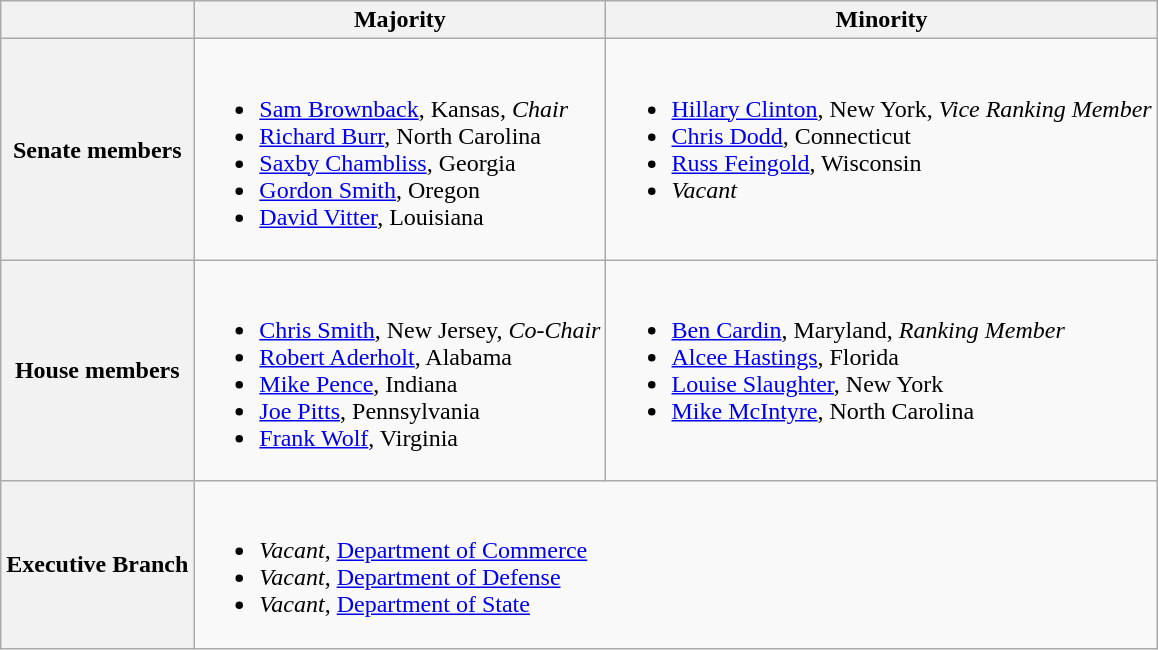<table class=wikitable>
<tr>
<th></th>
<th>Majority</th>
<th>Minority</th>
</tr>
<tr>
<th>Senate members</th>
<td valign="top" ><br><ul><li><a href='#'>Sam Brownback</a>, Kansas, <em>Chair</em></li><li><a href='#'>Richard Burr</a>, North Carolina</li><li><a href='#'>Saxby Chambliss</a>, Georgia</li><li><a href='#'>Gordon Smith</a>, Oregon</li><li><a href='#'>David Vitter</a>, Louisiana</li></ul></td>
<td valign="top" ><br><ul><li><a href='#'>Hillary Clinton</a>, New York, <em>Vice Ranking Member</em></li><li><a href='#'>Chris Dodd</a>, Connecticut</li><li><a href='#'>Russ Feingold</a>, Wisconsin</li><li><em>Vacant</em></li></ul></td>
</tr>
<tr>
<th>House members</th>
<td valign="top" ><br><ul><li><a href='#'>Chris Smith</a>, New Jersey, <em>Co-Chair</em></li><li><a href='#'>Robert Aderholt</a>, Alabama</li><li><a href='#'>Mike Pence</a>, Indiana</li><li><a href='#'>Joe Pitts</a>, Pennsylvania</li><li><a href='#'>Frank Wolf</a>, Virginia</li></ul></td>
<td valign="top" ><br><ul><li><a href='#'>Ben Cardin</a>, Maryland, <em>Ranking Member</em></li><li><a href='#'>Alcee Hastings</a>, Florida</li><li><a href='#'>Louise Slaughter</a>, New York</li><li><a href='#'>Mike McIntyre</a>, North Carolina</li></ul></td>
</tr>
<tr>
<th>Executive Branch</th>
<td colspan=2><br><ul><li><em>Vacant</em>, <a href='#'>Department of Commerce</a></li><li><em>Vacant</em>, <a href='#'>Department of Defense</a></li><li><em>Vacant</em>, <a href='#'>Department of State</a></li></ul></td>
</tr>
</table>
